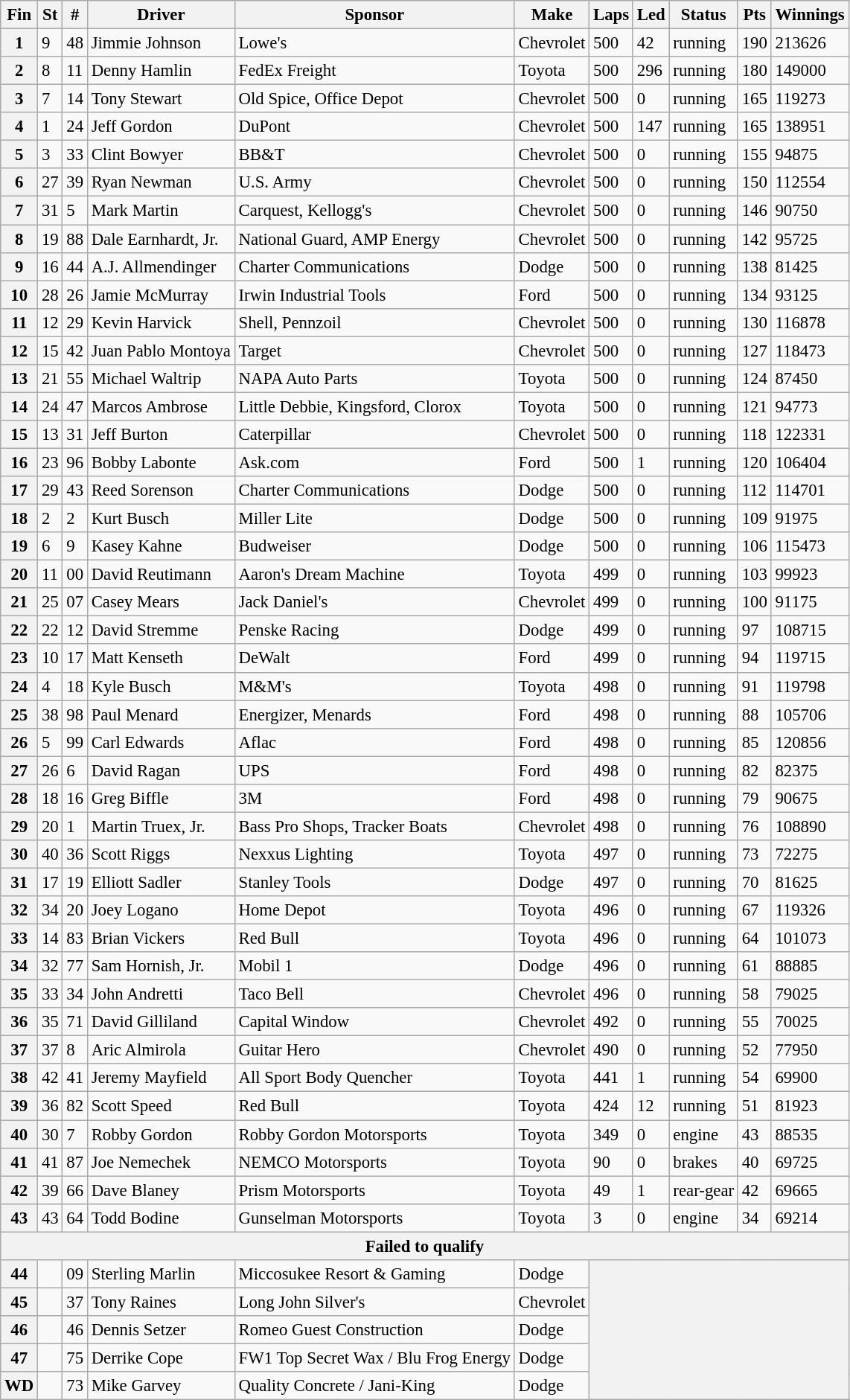<table class="wikitable sortable" style="font-size:95%">
<tr>
<th>Fin</th>
<th>St</th>
<th>#</th>
<th>Driver</th>
<th>Sponsor</th>
<th>Make</th>
<th>Laps</th>
<th>Led</th>
<th>Status</th>
<th>Pts</th>
<th>Winnings</th>
</tr>
<tr>
<th>1</th>
<td>9</td>
<td>48</td>
<td>Jimmie Johnson</td>
<td>Lowe's</td>
<td>Chevrolet</td>
<td>500</td>
<td>42</td>
<td>running</td>
<td>190</td>
<td>213626</td>
</tr>
<tr>
<th>2</th>
<td>8</td>
<td>11</td>
<td>Denny Hamlin</td>
<td>FedEx Freight</td>
<td>Toyota</td>
<td>500</td>
<td>296</td>
<td>running</td>
<td>180</td>
<td>149000</td>
</tr>
<tr>
<th>3</th>
<td>7</td>
<td>14</td>
<td>Tony Stewart</td>
<td>Old Spice, Office Depot</td>
<td>Chevrolet</td>
<td>500</td>
<td>0</td>
<td>running</td>
<td>165</td>
<td>119273</td>
</tr>
<tr>
<th>4</th>
<td>1</td>
<td>24</td>
<td>Jeff Gordon</td>
<td>DuPont</td>
<td>Chevrolet</td>
<td>500</td>
<td>147</td>
<td>running</td>
<td>165</td>
<td>138951</td>
</tr>
<tr>
<th>5</th>
<td>3</td>
<td>33</td>
<td>Clint Bowyer</td>
<td>BB&T</td>
<td>Chevrolet</td>
<td>500</td>
<td>0</td>
<td>running</td>
<td>155</td>
<td>94875</td>
</tr>
<tr>
<th>6</th>
<td>27</td>
<td>39</td>
<td>Ryan Newman</td>
<td>U.S. Army</td>
<td>Chevrolet</td>
<td>500</td>
<td>0</td>
<td>running</td>
<td>150</td>
<td>112554</td>
</tr>
<tr>
<th>7</th>
<td>31</td>
<td>5</td>
<td>Mark Martin</td>
<td>Carquest, Kellogg's</td>
<td>Chevrolet</td>
<td>500</td>
<td>0</td>
<td>running</td>
<td>146</td>
<td>90750</td>
</tr>
<tr>
<th>8</th>
<td>19</td>
<td>88</td>
<td>Dale Earnhardt, Jr.</td>
<td>National Guard, AMP Energy</td>
<td>Chevrolet</td>
<td>500</td>
<td>0</td>
<td>running</td>
<td>142</td>
<td>95725</td>
</tr>
<tr>
<th>9</th>
<td>16</td>
<td>44</td>
<td>A.J. Allmendinger</td>
<td>Charter Communications</td>
<td>Dodge</td>
<td>500</td>
<td>0</td>
<td>running</td>
<td>138</td>
<td>81425</td>
</tr>
<tr>
<th>10</th>
<td>28</td>
<td>26</td>
<td>Jamie McMurray</td>
<td>Irwin Industrial Tools</td>
<td>Ford</td>
<td>500</td>
<td>0</td>
<td>running</td>
<td>134</td>
<td>93125</td>
</tr>
<tr>
<th>11</th>
<td>12</td>
<td>29</td>
<td>Kevin Harvick</td>
<td>Shell, Pennzoil</td>
<td>Chevrolet</td>
<td>500</td>
<td>0</td>
<td>running</td>
<td>130</td>
<td>116878</td>
</tr>
<tr>
<th>12</th>
<td>15</td>
<td>42</td>
<td>Juan Pablo Montoya</td>
<td>Target</td>
<td>Chevrolet</td>
<td>500</td>
<td>0</td>
<td>running</td>
<td>127</td>
<td>118473</td>
</tr>
<tr>
<th>13</th>
<td>21</td>
<td>55</td>
<td>Michael Waltrip</td>
<td>NAPA Auto Parts</td>
<td>Toyota</td>
<td>500</td>
<td>0</td>
<td>running</td>
<td>124</td>
<td>87450</td>
</tr>
<tr>
<th>14</th>
<td>24</td>
<td>47</td>
<td>Marcos Ambrose</td>
<td>Little Debbie, Kingsford, Clorox</td>
<td>Toyota</td>
<td>500</td>
<td>0</td>
<td>running</td>
<td>121</td>
<td>94773</td>
</tr>
<tr>
<th>15</th>
<td>13</td>
<td>31</td>
<td>Jeff Burton</td>
<td>Caterpillar</td>
<td>Chevrolet</td>
<td>500</td>
<td>0</td>
<td>running</td>
<td>118</td>
<td>122331</td>
</tr>
<tr>
<th>16</th>
<td>23</td>
<td>96</td>
<td>Bobby Labonte</td>
<td>Ask.com</td>
<td>Ford</td>
<td>500</td>
<td>1</td>
<td>running</td>
<td>120</td>
<td>106404</td>
</tr>
<tr>
<th>17</th>
<td>29</td>
<td>43</td>
<td>Reed Sorenson</td>
<td>Charter Communications</td>
<td>Dodge</td>
<td>500</td>
<td>0</td>
<td>running</td>
<td>112</td>
<td>114701</td>
</tr>
<tr>
<th>18</th>
<td>2</td>
<td>2</td>
<td>Kurt Busch</td>
<td>Miller Lite</td>
<td>Dodge</td>
<td>500</td>
<td>0</td>
<td>running</td>
<td>109</td>
<td>91975</td>
</tr>
<tr>
<th>19</th>
<td>6</td>
<td>9</td>
<td>Kasey Kahne</td>
<td>Budweiser</td>
<td>Dodge</td>
<td>500</td>
<td>0</td>
<td>running</td>
<td>106</td>
<td>115473</td>
</tr>
<tr>
<th>20</th>
<td>11</td>
<td>00</td>
<td>David Reutimann</td>
<td>Aaron's Dream Machine</td>
<td>Toyota</td>
<td>499</td>
<td>0</td>
<td>running</td>
<td>103</td>
<td>99923</td>
</tr>
<tr>
<th>21</th>
<td>25</td>
<td>07</td>
<td>Casey Mears</td>
<td>Jack Daniel's</td>
<td>Chevrolet</td>
<td>499</td>
<td>0</td>
<td>running</td>
<td>100</td>
<td>91175</td>
</tr>
<tr>
<th>22</th>
<td>22</td>
<td>12</td>
<td>David Stremme</td>
<td>Penske Racing</td>
<td>Dodge</td>
<td>499</td>
<td>0</td>
<td>running</td>
<td>97</td>
<td>108715</td>
</tr>
<tr>
<th>23</th>
<td>10</td>
<td>17</td>
<td>Matt Kenseth</td>
<td>DeWalt</td>
<td>Ford</td>
<td>499</td>
<td>0</td>
<td>running</td>
<td>94</td>
<td>119715</td>
</tr>
<tr>
<th>24</th>
<td>4</td>
<td>18</td>
<td>Kyle Busch</td>
<td>M&M's</td>
<td>Toyota</td>
<td>498</td>
<td>0</td>
<td>running</td>
<td>91</td>
<td>119798</td>
</tr>
<tr>
<th>25</th>
<td>38</td>
<td>98</td>
<td>Paul Menard</td>
<td>Energizer, Menards</td>
<td>Ford</td>
<td>498</td>
<td>0</td>
<td>running</td>
<td>88</td>
<td>105706</td>
</tr>
<tr>
<th>26</th>
<td>5</td>
<td>99</td>
<td>Carl Edwards</td>
<td>Aflac</td>
<td>Ford</td>
<td>498</td>
<td>0</td>
<td>running</td>
<td>85</td>
<td>120856</td>
</tr>
<tr>
<th>27</th>
<td>26</td>
<td>6</td>
<td>David Ragan</td>
<td>UPS</td>
<td>Ford</td>
<td>498</td>
<td>0</td>
<td>running</td>
<td>82</td>
<td>82375</td>
</tr>
<tr>
<th>28</th>
<td>18</td>
<td>16</td>
<td>Greg Biffle</td>
<td>3M</td>
<td>Ford</td>
<td>498</td>
<td>0</td>
<td>running</td>
<td>79</td>
<td>90675</td>
</tr>
<tr>
<th>29</th>
<td>20</td>
<td>1</td>
<td>Martin Truex, Jr.</td>
<td>Bass Pro Shops, Tracker Boats</td>
<td>Chevrolet</td>
<td>498</td>
<td>0</td>
<td>running</td>
<td>76</td>
<td>108890</td>
</tr>
<tr>
<th>30</th>
<td>40</td>
<td>36</td>
<td>Scott Riggs</td>
<td>Nexxus Lighting</td>
<td>Toyota</td>
<td>497</td>
<td>0</td>
<td>running</td>
<td>73</td>
<td>72275</td>
</tr>
<tr>
<th>31</th>
<td>17</td>
<td>19</td>
<td>Elliott Sadler</td>
<td>Stanley Tools</td>
<td>Dodge</td>
<td>497</td>
<td>0</td>
<td>running</td>
<td>70</td>
<td>81625</td>
</tr>
<tr>
<th>32</th>
<td>34</td>
<td>20</td>
<td>Joey Logano</td>
<td>Home Depot</td>
<td>Toyota</td>
<td>496</td>
<td>0</td>
<td>running</td>
<td>67</td>
<td>119326</td>
</tr>
<tr>
<th>33</th>
<td>14</td>
<td>83</td>
<td>Brian Vickers</td>
<td>Red Bull</td>
<td>Toyota</td>
<td>496</td>
<td>0</td>
<td>running</td>
<td>64</td>
<td>101073</td>
</tr>
<tr>
<th>34</th>
<td>32</td>
<td>77</td>
<td>Sam Hornish, Jr.</td>
<td>Mobil 1</td>
<td>Dodge</td>
<td>496</td>
<td>0</td>
<td>running</td>
<td>61</td>
<td>88885</td>
</tr>
<tr>
<th>35</th>
<td>33</td>
<td>34</td>
<td>John Andretti</td>
<td>Taco Bell</td>
<td>Chevrolet</td>
<td>496</td>
<td>0</td>
<td>running</td>
<td>58</td>
<td>79025</td>
</tr>
<tr>
<th>36</th>
<td>35</td>
<td>71</td>
<td>David Gilliland</td>
<td>Capital Window</td>
<td>Chevrolet</td>
<td>492</td>
<td>0</td>
<td>running</td>
<td>55</td>
<td>70025</td>
</tr>
<tr>
<th>37</th>
<td>37</td>
<td>8</td>
<td>Aric Almirola</td>
<td>Guitar Hero</td>
<td>Chevrolet</td>
<td>490</td>
<td>0</td>
<td>running</td>
<td>52</td>
<td>77950</td>
</tr>
<tr>
<th>38</th>
<td>42</td>
<td>41</td>
<td>Jeremy Mayfield</td>
<td>All Sport Body Quencher</td>
<td>Toyota</td>
<td>441</td>
<td>1</td>
<td>running</td>
<td>54</td>
<td>69900</td>
</tr>
<tr>
<th>39</th>
<td>36</td>
<td>82</td>
<td>Scott Speed</td>
<td>Red Bull</td>
<td>Toyota</td>
<td>424</td>
<td>12</td>
<td>running</td>
<td>51</td>
<td>81923</td>
</tr>
<tr>
<th>40</th>
<td>30</td>
<td>7</td>
<td>Robby Gordon</td>
<td>Robby Gordon Motorsports</td>
<td>Toyota</td>
<td>349</td>
<td>0</td>
<td>engine</td>
<td>43</td>
<td>88535</td>
</tr>
<tr>
<th>41</th>
<td>41</td>
<td>87</td>
<td>Joe Nemechek</td>
<td>NEMCO Motorsports</td>
<td>Toyota</td>
<td>90</td>
<td>0</td>
<td>brakes</td>
<td>40</td>
<td>69725</td>
</tr>
<tr>
<th>42</th>
<td>39</td>
<td>66</td>
<td>Dave Blaney</td>
<td>Prism Motorsports</td>
<td>Toyota</td>
<td>49</td>
<td>1</td>
<td>rear-gear</td>
<td>42</td>
<td>69665</td>
</tr>
<tr>
<th>43</th>
<td>43</td>
<td>64</td>
<td>Todd Bodine</td>
<td>Gunselman Motorsports</td>
<td>Toyota</td>
<td>3</td>
<td>0</td>
<td>engine</td>
<td>34</td>
<td>69214</td>
</tr>
<tr>
<th colspan="11">Failed to qualify</th>
</tr>
<tr>
<th>44</th>
<td></td>
<td>09</td>
<td>Sterling Marlin</td>
<td>Miccosukee Resort & Gaming</td>
<td>Dodge</td>
<th colspan="5" rowspan="5"></th>
</tr>
<tr>
<th>45</th>
<td></td>
<td>37</td>
<td>Tony Raines</td>
<td>Long John Silver's</td>
<td>Chevrolet</td>
</tr>
<tr>
<th>46</th>
<td></td>
<td>46</td>
<td>Dennis Setzer</td>
<td>Romeo Guest Construction</td>
<td>Dodge</td>
</tr>
<tr>
<th>47</th>
<td></td>
<td>75</td>
<td>Derrike Cope</td>
<td>FW1 Top Secret Wax / Blu Frog Energy</td>
<td>Dodge</td>
</tr>
<tr>
<th>WD</th>
<td></td>
<td>73</td>
<td>Mike Garvey</td>
<td>Quality Concrete / Jani-King</td>
<td>Dodge</td>
</tr>
</table>
